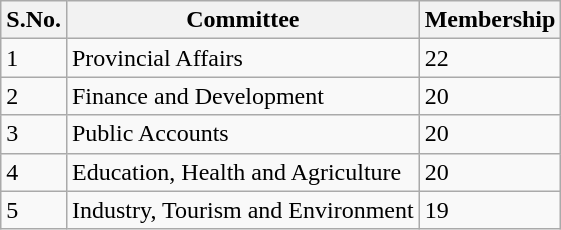<table class="wikitable">
<tr>
<th>S.No.</th>
<th>Committee</th>
<th>Membership</th>
</tr>
<tr>
<td>1</td>
<td>Provincial Affairs</td>
<td>22</td>
</tr>
<tr>
<td>2</td>
<td>Finance and Development</td>
<td>20</td>
</tr>
<tr>
<td>3</td>
<td>Public Accounts</td>
<td>20</td>
</tr>
<tr>
<td>4</td>
<td>Education, Health and Agriculture</td>
<td>20</td>
</tr>
<tr>
<td>5</td>
<td>Industry, Tourism and Environment</td>
<td>19</td>
</tr>
</table>
